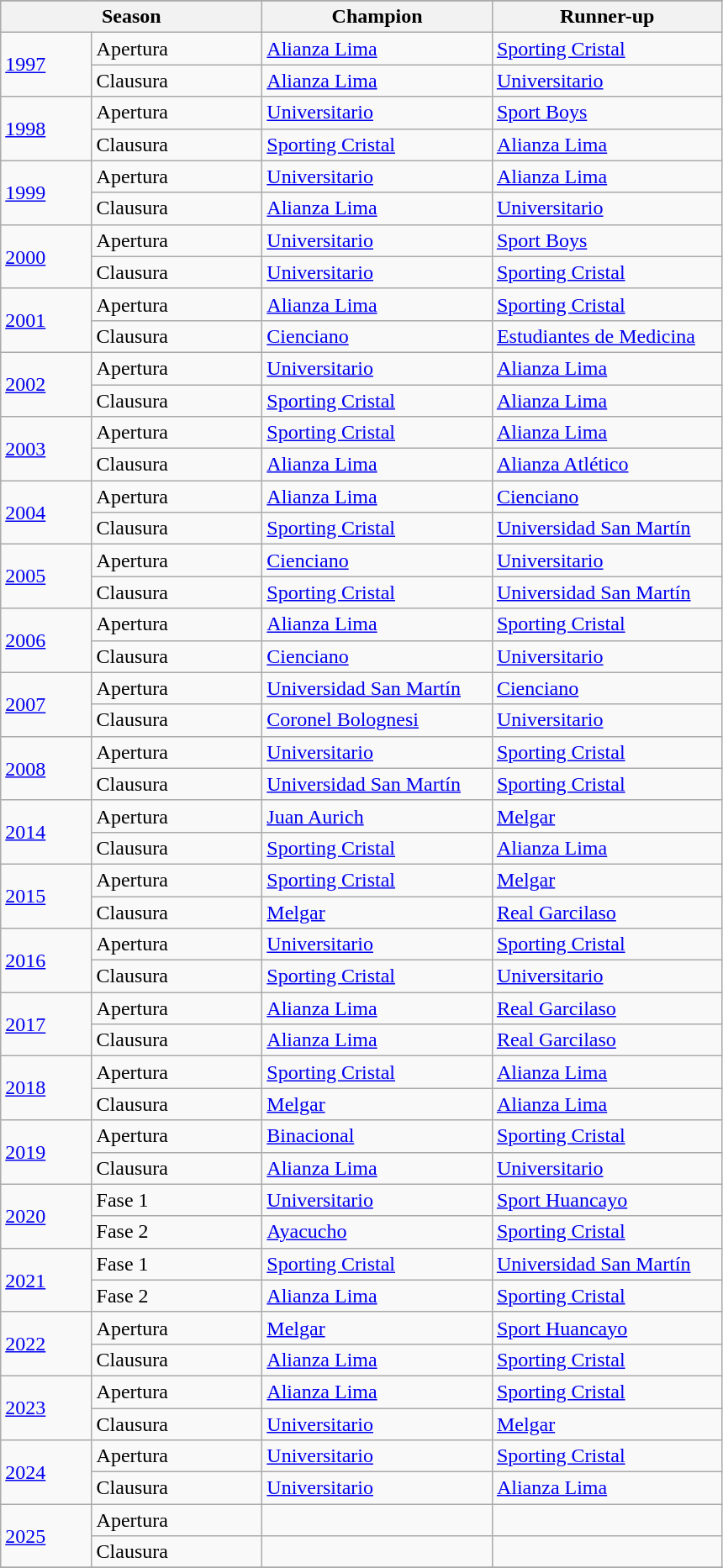<table class="wikitable sortable">
<tr>
</tr>
<tr>
<th width="200" colspan="2">Season</th>
<th width="175">Champion</th>
<th width="175">Runner-up</th>
</tr>
<tr>
<td rowspan=2 width=50><a href='#'>1997</a></td>
<td width=100>Apertura</td>
<td><a href='#'>Alianza Lima</a></td>
<td><a href='#'>Sporting Cristal</a></td>
</tr>
<tr>
<td>Clausura</td>
<td><a href='#'>Alianza Lima</a></td>
<td><a href='#'>Universitario</a></td>
</tr>
<tr>
<td rowspan=2 width=50><a href='#'>1998</a></td>
<td width=100>Apertura</td>
<td><a href='#'>Universitario</a></td>
<td><a href='#'>Sport Boys</a></td>
</tr>
<tr>
<td>Clausura</td>
<td><a href='#'>Sporting Cristal</a></td>
<td><a href='#'>Alianza Lima</a></td>
</tr>
<tr>
<td rowspan=2 width=50><a href='#'>1999</a></td>
<td width=100>Apertura</td>
<td><a href='#'>Universitario</a></td>
<td><a href='#'>Alianza Lima</a></td>
</tr>
<tr>
<td>Clausura</td>
<td><a href='#'>Alianza Lima</a></td>
<td><a href='#'>Universitario</a></td>
</tr>
<tr>
<td rowspan=2 width=50><a href='#'>2000</a></td>
<td width=100>Apertura</td>
<td><a href='#'>Universitario</a></td>
<td><a href='#'>Sport Boys</a></td>
</tr>
<tr>
<td>Clausura</td>
<td><a href='#'>Universitario</a></td>
<td><a href='#'>Sporting Cristal</a></td>
</tr>
<tr>
<td rowspan=2 width=50><a href='#'>2001</a></td>
<td width=100>Apertura</td>
<td><a href='#'>Alianza Lima</a></td>
<td><a href='#'>Sporting Cristal</a></td>
</tr>
<tr>
<td>Clausura</td>
<td><a href='#'>Cienciano</a></td>
<td><a href='#'>Estudiantes de Medicina</a></td>
</tr>
<tr>
<td rowspan=2 width=50><a href='#'>2002</a></td>
<td width=100>Apertura</td>
<td><a href='#'>Universitario</a></td>
<td><a href='#'>Alianza Lima</a></td>
</tr>
<tr>
<td>Clausura</td>
<td><a href='#'>Sporting Cristal</a></td>
<td><a href='#'>Alianza Lima</a></td>
</tr>
<tr>
<td rowspan=2 width=50><a href='#'>2003</a></td>
<td width=100>Apertura</td>
<td><a href='#'>Sporting Cristal</a></td>
<td><a href='#'>Alianza Lima</a></td>
</tr>
<tr>
<td>Clausura</td>
<td><a href='#'>Alianza Lima</a></td>
<td><a href='#'>Alianza Atlético</a></td>
</tr>
<tr>
<td rowspan=2 width=50><a href='#'>2004</a></td>
<td width=100>Apertura</td>
<td><a href='#'>Alianza Lima</a></td>
<td><a href='#'>Cienciano</a></td>
</tr>
<tr>
<td>Clausura</td>
<td><a href='#'>Sporting Cristal</a></td>
<td><a href='#'>Universidad San Martín</a></td>
</tr>
<tr>
<td rowspan=2 width=50><a href='#'>2005</a></td>
<td width=100>Apertura</td>
<td><a href='#'>Cienciano</a></td>
<td><a href='#'>Universitario</a></td>
</tr>
<tr>
<td>Clausura</td>
<td><a href='#'>Sporting Cristal</a></td>
<td><a href='#'>Universidad San Martín</a></td>
</tr>
<tr>
<td rowspan=2 width=50><a href='#'>2006</a></td>
<td width=100>Apertura</td>
<td><a href='#'>Alianza Lima</a></td>
<td><a href='#'>Sporting Cristal</a></td>
</tr>
<tr>
<td>Clausura</td>
<td><a href='#'>Cienciano</a></td>
<td><a href='#'>Universitario</a></td>
</tr>
<tr>
<td rowspan=2 width=50><a href='#'>2007</a></td>
<td width=100>Apertura</td>
<td><a href='#'>Universidad San Martín</a></td>
<td><a href='#'>Cienciano</a></td>
</tr>
<tr>
<td>Clausura</td>
<td><a href='#'>Coronel Bolognesi</a></td>
<td><a href='#'>Universitario</a></td>
</tr>
<tr>
<td rowspan=2 width=50><a href='#'>2008</a></td>
<td width=100>Apertura</td>
<td><a href='#'>Universitario</a></td>
<td><a href='#'>Sporting Cristal</a></td>
</tr>
<tr>
<td>Clausura</td>
<td><a href='#'>Universidad San Martín</a></td>
<td><a href='#'>Sporting Cristal</a></td>
</tr>
<tr>
<td rowspan=2 width=50><a href='#'>2014</a></td>
<td width=100>Apertura</td>
<td><a href='#'>Juan Aurich</a></td>
<td><a href='#'>Melgar</a></td>
</tr>
<tr>
<td>Clausura</td>
<td><a href='#'>Sporting Cristal</a></td>
<td><a href='#'>Alianza Lima</a></td>
</tr>
<tr>
<td rowspan=2 width=50><a href='#'>2015</a></td>
<td width=100>Apertura</td>
<td><a href='#'>Sporting Cristal</a></td>
<td><a href='#'>Melgar</a></td>
</tr>
<tr>
<td>Clausura</td>
<td><a href='#'>Melgar</a></td>
<td><a href='#'>Real Garcilaso</a></td>
</tr>
<tr>
<td rowspan=2 width=50><a href='#'>2016</a></td>
<td width=100>Apertura</td>
<td><a href='#'>Universitario</a></td>
<td><a href='#'>Sporting Cristal</a></td>
</tr>
<tr>
<td>Clausura</td>
<td><a href='#'>Sporting Cristal</a></td>
<td><a href='#'>Universitario</a></td>
</tr>
<tr>
<td rowspan=2 width=50><a href='#'>2017</a></td>
<td width=100>Apertura</td>
<td><a href='#'>Alianza Lima</a></td>
<td><a href='#'>Real Garcilaso</a></td>
</tr>
<tr>
<td>Clausura</td>
<td><a href='#'>Alianza Lima</a></td>
<td><a href='#'>Real Garcilaso</a></td>
</tr>
<tr>
<td rowspan=2 width=50><a href='#'>2018</a></td>
<td width=100>Apertura</td>
<td><a href='#'>Sporting Cristal</a></td>
<td><a href='#'>Alianza Lima</a></td>
</tr>
<tr>
<td>Clausura</td>
<td><a href='#'>Melgar</a></td>
<td><a href='#'>Alianza Lima</a></td>
</tr>
<tr>
<td rowspan=2 width=50><a href='#'>2019</a></td>
<td width=100>Apertura</td>
<td><a href='#'>Binacional</a></td>
<td><a href='#'>Sporting Cristal</a></td>
</tr>
<tr>
<td>Clausura</td>
<td><a href='#'>Alianza Lima</a></td>
<td><a href='#'>Universitario</a></td>
</tr>
<tr>
<td rowspan=2 width=50><a href='#'>2020</a></td>
<td width=100>Fase 1</td>
<td><a href='#'>Universitario</a></td>
<td><a href='#'>Sport Huancayo</a></td>
</tr>
<tr>
<td>Fase 2</td>
<td><a href='#'>Ayacucho</a></td>
<td><a href='#'>Sporting Cristal</a></td>
</tr>
<tr>
<td rowspan=2 width=50><a href='#'>2021</a></td>
<td width=100>Fase 1</td>
<td><a href='#'>Sporting Cristal</a></td>
<td><a href='#'>Universidad San Martín</a></td>
</tr>
<tr>
<td>Fase 2</td>
<td><a href='#'>Alianza Lima</a></td>
<td><a href='#'>Sporting Cristal</a></td>
</tr>
<tr>
<td rowspan=2 width=50><a href='#'>2022</a></td>
<td width=100>Apertura</td>
<td><a href='#'>Melgar</a></td>
<td><a href='#'>Sport Huancayo</a></td>
</tr>
<tr>
<td>Clausura</td>
<td><a href='#'>Alianza Lima</a></td>
<td><a href='#'>Sporting Cristal</a></td>
</tr>
<tr>
<td rowspan=2 width=50><a href='#'>2023</a></td>
<td width=100>Apertura</td>
<td><a href='#'>Alianza Lima</a></td>
<td><a href='#'>Sporting Cristal</a></td>
</tr>
<tr>
<td>Clausura</td>
<td><a href='#'>Universitario</a></td>
<td><a href='#'>Melgar</a></td>
</tr>
<tr>
<td rowspan=2 width=50><a href='#'>2024</a></td>
<td width=100>Apertura</td>
<td><a href='#'>Universitario</a></td>
<td><a href='#'>Sporting Cristal</a></td>
</tr>
<tr>
<td>Clausura</td>
<td><a href='#'>Universitario</a></td>
<td><a href='#'>Alianza Lima</a></td>
</tr>
<tr>
<td rowspan=2 width=50><a href='#'>2025</a></td>
<td width=100>Apertura</td>
<td></td>
<td></td>
</tr>
<tr>
<td>Clausura</td>
<td></td>
<td></td>
</tr>
<tr>
</tr>
</table>
